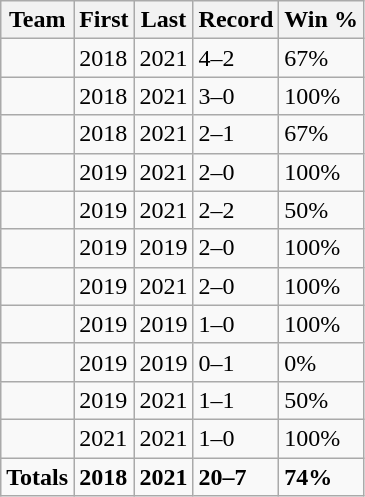<table class="wikitable sortable">
<tr>
<th>Team</th>
<th>First</th>
<th>Last</th>
<th data-sort-type="number">Record</th>
<th data-sort-type="number">Win %</th>
</tr>
<tr>
<td></td>
<td>2018</td>
<td>2021</td>
<td>4–2</td>
<td>67%</td>
</tr>
<tr>
<td></td>
<td>2018</td>
<td>2021</td>
<td>3–0</td>
<td>100%</td>
</tr>
<tr>
<td></td>
<td>2018</td>
<td>2021</td>
<td>2–1</td>
<td>67%</td>
</tr>
<tr>
<td></td>
<td>2019</td>
<td>2021</td>
<td>2–0</td>
<td>100%</td>
</tr>
<tr>
<td></td>
<td>2019</td>
<td>2021</td>
<td>2–2</td>
<td>50%</td>
</tr>
<tr>
<td></td>
<td>2019</td>
<td>2019</td>
<td>2–0</td>
<td>100%</td>
</tr>
<tr>
<td></td>
<td>2019</td>
<td>2021</td>
<td>2–0</td>
<td>100%</td>
</tr>
<tr>
<td></td>
<td>2019</td>
<td>2019</td>
<td>1–0</td>
<td>100%</td>
</tr>
<tr>
<td></td>
<td>2019</td>
<td>2019</td>
<td>0–1</td>
<td>0%</td>
</tr>
<tr>
<td></td>
<td>2019</td>
<td>2021</td>
<td>1–1</td>
<td>50%</td>
</tr>
<tr>
<td></td>
<td>2021</td>
<td>2021</td>
<td>1–0</td>
<td>100%</td>
</tr>
<tr>
<td><strong>Totals</strong></td>
<td><strong>2018</strong></td>
<td><strong>2021</strong></td>
<td><strong>20–7</strong></td>
<td><strong>74%</strong></td>
</tr>
</table>
